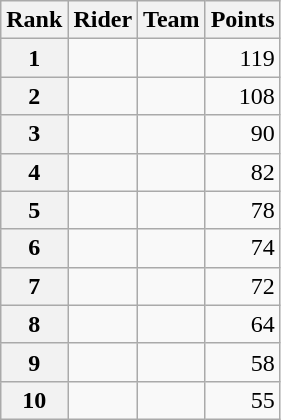<table class="wikitable">
<tr>
<th scope="col">Rank</th>
<th scope="col">Rider</th>
<th scope="col">Team</th>
<th scope="col">Points</th>
</tr>
<tr>
<th scope="row">1</th>
<td>  </td>
<td></td>
<td style="text-align:right;">119</td>
</tr>
<tr>
<th scope="row">2</th>
<td>  </td>
<td></td>
<td style="text-align:right;">108</td>
</tr>
<tr>
<th scope="row">3</th>
<td> </td>
<td></td>
<td style="text-align:right;">90</td>
</tr>
<tr>
<th scope="row">4</th>
<td></td>
<td></td>
<td style="text-align:right;">82</td>
</tr>
<tr>
<th scope="row">5</th>
<td></td>
<td></td>
<td style="text-align:right;">78</td>
</tr>
<tr>
<th scope="row">6</th>
<td></td>
<td></td>
<td style="text-align:right;">74</td>
</tr>
<tr>
<th scope="row">7</th>
<td> </td>
<td></td>
<td style="text-align:right;">72</td>
</tr>
<tr>
<th scope="row">8</th>
<td></td>
<td></td>
<td style="text-align:right;">64</td>
</tr>
<tr>
<th scope="row">9</th>
<td></td>
<td></td>
<td style="text-align:right;">58</td>
</tr>
<tr>
<th scope="row">10</th>
<td></td>
<td></td>
<td style="text-align:right;">55</td>
</tr>
</table>
